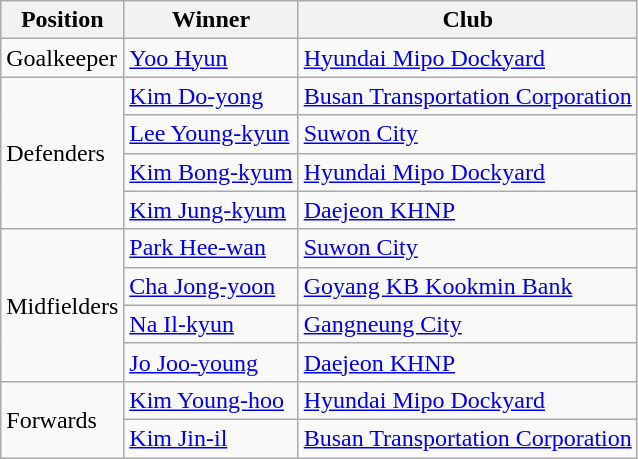<table class="wikitable">
<tr>
<th>Position</th>
<th>Winner</th>
<th>Club</th>
</tr>
<tr>
<td>Goalkeeper</td>
<td> <a href='#'>Yoo Hyun</a></td>
<td><a href='#'>Hyundai Mipo Dockyard</a></td>
</tr>
<tr>
<td rowspan="4">Defenders</td>
<td> <a href='#'>Kim Do-yong</a></td>
<td><a href='#'>Busan Transportation Corporation</a></td>
</tr>
<tr>
<td> <a href='#'>Lee Young-kyun</a></td>
<td><a href='#'>Suwon City</a></td>
</tr>
<tr>
<td> <a href='#'>Kim Bong-kyum</a></td>
<td><a href='#'>Hyundai Mipo Dockyard</a></td>
</tr>
<tr>
<td> <a href='#'>Kim Jung-kyum</a></td>
<td><a href='#'>Daejeon KHNP</a></td>
</tr>
<tr>
<td rowspan="4">Midfielders</td>
<td> <a href='#'>Park Hee-wan</a></td>
<td><a href='#'>Suwon City</a></td>
</tr>
<tr>
<td> <a href='#'>Cha Jong-yoon</a></td>
<td><a href='#'>Goyang KB Kookmin Bank</a></td>
</tr>
<tr>
<td> <a href='#'>Na Il-kyun</a></td>
<td><a href='#'>Gangneung City</a></td>
</tr>
<tr>
<td> <a href='#'>Jo Joo-young</a></td>
<td><a href='#'>Daejeon KHNP</a></td>
</tr>
<tr>
<td rowspan="2">Forwards</td>
<td> <a href='#'>Kim Young-hoo</a></td>
<td><a href='#'>Hyundai Mipo Dockyard</a></td>
</tr>
<tr>
<td> <a href='#'>Kim Jin-il</a></td>
<td><a href='#'>Busan Transportation Corporation</a></td>
</tr>
</table>
